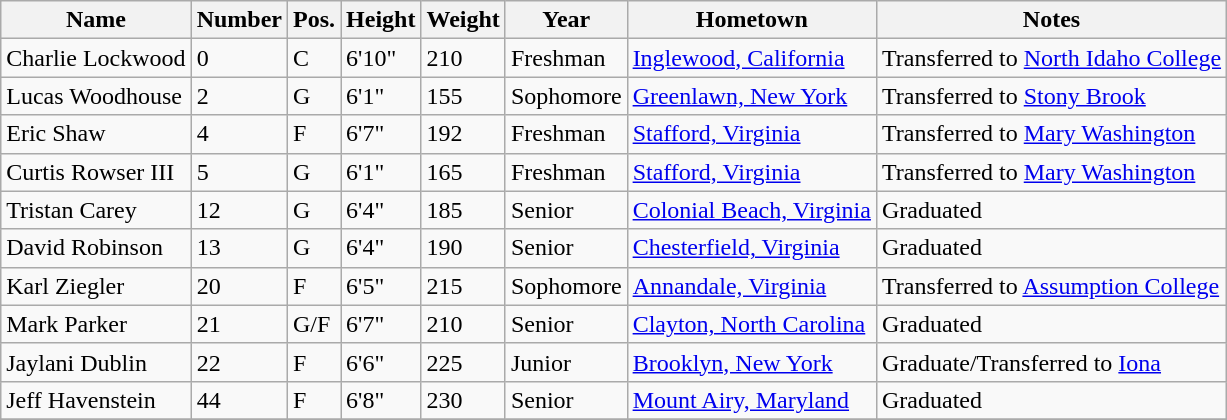<table class="wikitable sortable" border="1">
<tr>
<th>Name</th>
<th>Number</th>
<th>Pos.</th>
<th>Height</th>
<th>Weight</th>
<th>Year</th>
<th>Hometown</th>
<th class="unsortable">Notes</th>
</tr>
<tr>
<td>Charlie Lockwood</td>
<td>0</td>
<td>C</td>
<td>6'10"</td>
<td>210</td>
<td>Freshman</td>
<td><a href='#'>Inglewood, California</a></td>
<td>Transferred to <a href='#'>North Idaho College</a></td>
</tr>
<tr>
<td>Lucas Woodhouse</td>
<td>2</td>
<td>G</td>
<td>6'1"</td>
<td>155</td>
<td>Sophomore</td>
<td><a href='#'>Greenlawn, New York</a></td>
<td>Transferred to <a href='#'>Stony Brook</a></td>
</tr>
<tr>
<td>Eric Shaw</td>
<td>4</td>
<td>F</td>
<td>6'7"</td>
<td>192</td>
<td>Freshman</td>
<td><a href='#'>Stafford, Virginia</a></td>
<td>Transferred to <a href='#'>Mary Washington</a></td>
</tr>
<tr>
<td>Curtis Rowser III</td>
<td>5</td>
<td>G</td>
<td>6'1"</td>
<td>165</td>
<td>Freshman</td>
<td><a href='#'>Stafford, Virginia</a></td>
<td>Transferred to <a href='#'>Mary Washington</a></td>
</tr>
<tr>
<td>Tristan Carey</td>
<td>12</td>
<td>G</td>
<td>6'4"</td>
<td>185</td>
<td>Senior</td>
<td><a href='#'>Colonial Beach, Virginia</a></td>
<td>Graduated</td>
</tr>
<tr>
<td>David Robinson</td>
<td>13</td>
<td>G</td>
<td>6'4"</td>
<td>190</td>
<td>Senior</td>
<td><a href='#'>Chesterfield, Virginia</a></td>
<td>Graduated</td>
</tr>
<tr>
<td>Karl Ziegler</td>
<td>20</td>
<td>F</td>
<td>6'5"</td>
<td>215</td>
<td>Sophomore</td>
<td><a href='#'>Annandale, Virginia</a></td>
<td>Transferred to <a href='#'>Assumption College</a></td>
</tr>
<tr>
<td>Mark Parker</td>
<td>21</td>
<td>G/F</td>
<td>6'7"</td>
<td>210</td>
<td>Senior</td>
<td><a href='#'>Clayton, North Carolina</a></td>
<td>Graduated</td>
</tr>
<tr>
<td>Jaylani Dublin</td>
<td>22</td>
<td>F</td>
<td>6'6"</td>
<td>225</td>
<td>Junior</td>
<td><a href='#'>Brooklyn, New York</a></td>
<td>Graduate/Transferred to <a href='#'>Iona</a></td>
</tr>
<tr>
<td>Jeff Havenstein</td>
<td>44</td>
<td>F</td>
<td>6'8"</td>
<td>230</td>
<td>Senior</td>
<td><a href='#'>Mount Airy, Maryland</a></td>
<td>Graduated</td>
</tr>
<tr>
</tr>
</table>
